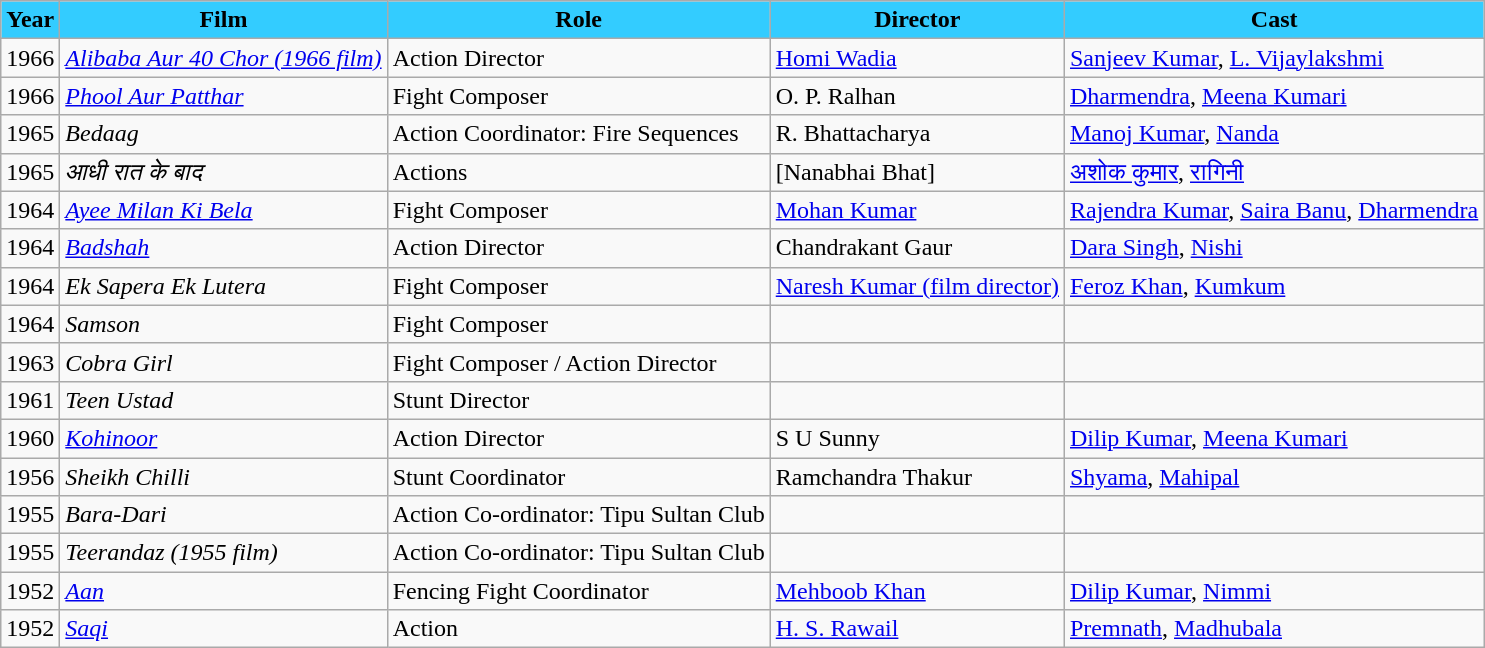<table class="wikitable">
<tr>
<th style="text-align:center; background:#3cf;">Year</th>
<th style="text-align:center; background:#3cf;">Film</th>
<th style="text-align:center; background:#3cf;">Role</th>
<th style="text-align:center; background:#3cf;">Director</th>
<th style="text-align:center; background:#3cf;">Cast</th>
</tr>
<tr>
<td>1966</td>
<td><em><a href='#'>Alibaba Aur 40 Chor (1966 film)</a></em></td>
<td>Action Director</td>
<td><a href='#'>Homi Wadia</a></td>
<td><a href='#'>Sanjeev Kumar</a>, <a href='#'>L. Vijaylakshmi</a></td>
</tr>
<tr>
<td>1966</td>
<td><em><a href='#'>Phool Aur Patthar</a></em></td>
<td>Fight Composer</td>
<td>O. P. Ralhan</td>
<td><a href='#'>Dharmendra</a>, <a href='#'>Meena Kumari</a></td>
</tr>
<tr>
<td>1965</td>
<td><em>Bedaag</em></td>
<td>Action Coordinator: Fire Sequences</td>
<td>R. Bhattacharya</td>
<td><a href='#'>Manoj Kumar</a>, <a href='#'>Nanda</a></td>
</tr>
<tr>
<td>1965</td>
<td><em>आधी रात के बाद</em></td>
<td>Actions</td>
<td>[Nanabhai Bhat]</td>
<td><a href='#'>अशोक कुमार</a>, <a href='#'>रागिनी</a></td>
</tr>
<tr>
<td>1964</td>
<td><em><a href='#'>Ayee Milan Ki Bela</a></em></td>
<td>Fight Composer</td>
<td><a href='#'>Mohan Kumar</a></td>
<td><a href='#'>Rajendra Kumar</a>, <a href='#'>Saira Banu</a>, <a href='#'>Dharmendra</a></td>
</tr>
<tr>
<td>1964</td>
<td><a href='#'><em>Badshah</em></a></td>
<td>Action Director</td>
<td>Chandrakant Gaur</td>
<td><a href='#'>Dara Singh</a>, <a href='#'>Nishi</a></td>
</tr>
<tr>
<td>1964</td>
<td><em>Ek Sapera Ek Lutera</em></td>
<td>Fight Composer</td>
<td><a href='#'>Naresh Kumar (film director)</a></td>
<td><a href='#'>Feroz Khan</a>, <a href='#'>Kumkum</a></td>
</tr>
<tr>
<td>1964</td>
<td><em>Samson</em></td>
<td>Fight Composer</td>
<td></td>
<td></td>
</tr>
<tr>
<td>1963</td>
<td><em>Cobra Girl</em></td>
<td>Fight Composer / Action Director</td>
<td></td>
<td></td>
</tr>
<tr>
<td>1961</td>
<td><em>Teen Ustad</em></td>
<td>Stunt Director</td>
<td></td>
<td></td>
</tr>
<tr>
<td>1960</td>
<td><a href='#'><em>Kohinoor</em></a></td>
<td>Action Director</td>
<td>S U Sunny</td>
<td><a href='#'>Dilip Kumar</a>, <a href='#'>Meena Kumari</a></td>
</tr>
<tr>
<td>1956</td>
<td><em>Sheikh Chilli</em></td>
<td>Stunt Coordinator</td>
<td>Ramchandra Thakur</td>
<td><a href='#'>Shyama</a>, <a href='#'>Mahipal</a></td>
</tr>
<tr>
<td>1955</td>
<td><em>Bara-Dari</em></td>
<td>Action Co-ordinator: Tipu Sultan Club</td>
<td></td>
<td></td>
</tr>
<tr>
<td>1955</td>
<td><em>Teerandaz (1955 film)</em></td>
<td>Action Co-ordinator: Tipu Sultan Club</td>
<td></td>
<td></td>
</tr>
<tr>
<td>1952</td>
<td><a href='#'><em>Aan</em></a></td>
<td>Fencing Fight Coordinator</td>
<td><a href='#'>Mehboob Khan</a></td>
<td><a href='#'>Dilip Kumar</a>, <a href='#'>Nimmi</a></td>
</tr>
<tr>
<td>1952</td>
<td><a href='#'><em>Saqi</em></a></td>
<td>Action</td>
<td><a href='#'>H. S. Rawail</a></td>
<td><a href='#'>Premnath</a>, <a href='#'>Madhubala</a></td>
</tr>
</table>
